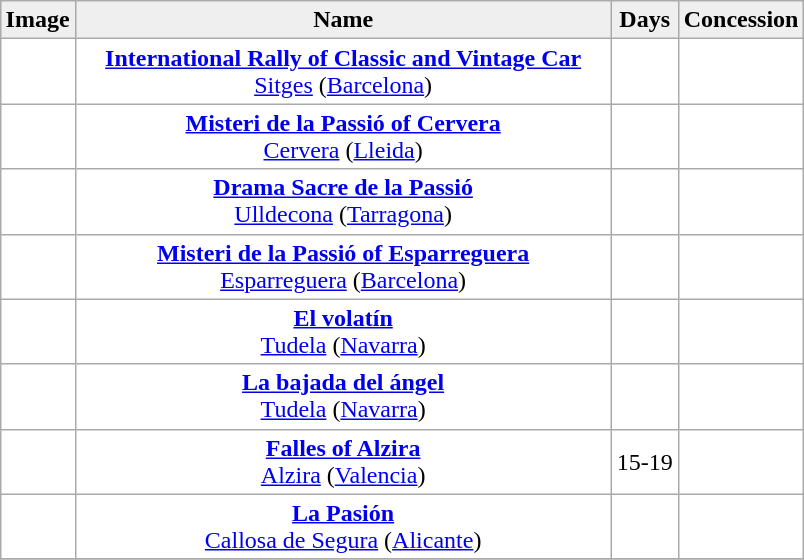<table style="margin: 1em auto; background:#ffffff;" class="sortable wikitable">
<tr>
<th style="background:#efefef;">Image</th>
<th style="background:#efefef;" width=350 px>Name</th>
<th style="background:#efefef;">Days</th>
<th style="background:#efefef;">Concession</th>
</tr>
<tr>
<td></td>
<td style="text-align: center;"><strong><a href='#'>International Rally of Classic and Vintage Car</a></strong><br><a href='#'>Sitges</a> (<a href='#'>Barcelona</a>)</td>
<td></td>
<td></td>
</tr>
<tr ------>
<td></td>
<td style="text-align: center;"><strong><a href='#'>Misteri de la Passió of Cervera</a></strong><br><a href='#'>Cervera</a> (<a href='#'>Lleida</a>)</td>
<td></td>
<td></td>
</tr>
<tr ------>
<td></td>
<td style="text-align: center;"><strong><a href='#'>Drama Sacre de la Passió</a></strong><br><a href='#'>Ulldecona</a> (<a href='#'>Tarragona</a>)</td>
<td></td>
<td></td>
</tr>
<tr ------>
<td></td>
<td style="text-align: center;"><strong><a href='#'>Misteri de la Passió of Esparreguera</a></strong><br><a href='#'>Esparreguera</a> (<a href='#'>Barcelona</a>)</td>
<td></td>
<td></td>
</tr>
<tr ------>
<td></td>
<td style="text-align: center;"><strong><a href='#'>El volatín</a></strong><br><a href='#'>Tudela</a> (<a href='#'>Navarra</a>)</td>
<td></td>
<td></td>
</tr>
<tr ------>
<td></td>
<td style="text-align: center;"><strong><a href='#'>La bajada del ángel</a></strong><br><a href='#'>Tudela</a> (<a href='#'>Navarra</a>)</td>
<td></td>
<td></td>
</tr>
<tr ------>
<td></td>
<td style="text-align: center;"><strong><a href='#'>Falles of Alzira</a></strong><br><a href='#'>Alzira</a> (<a href='#'>Valencia</a>)</td>
<td style="text-align: center;">15-19</td>
<td></td>
</tr>
<tr ------>
<td></td>
<td style="text-align: center;"><strong><a href='#'>La Pasión</a></strong><br><a href='#'>Callosa de Segura</a> (<a href='#'>Alicante</a>)</td>
<td></td>
<td></td>
</tr>
<tr ------>
</tr>
</table>
